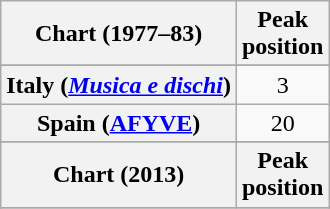<table class="wikitable sortable plainrowheaders" style="text-align:center">
<tr>
<th scope="col">Chart (1977–83)</th>
<th scope="col">Peak<br>position</th>
</tr>
<tr>
</tr>
<tr>
</tr>
<tr>
</tr>
<tr>
</tr>
<tr>
<th scope=row>Italy (<em><a href='#'>Musica e dischi</a></em>)</th>
<td>3</td>
</tr>
<tr>
<th scope="row">Spain (<a href='#'>AFYVE</a>)</th>
<td>20</td>
</tr>
<tr>
</tr>
<tr>
</tr>
<tr>
</tr>
<tr>
<th scope="col">Chart (2013)</th>
<th scope="col">Peak<br>position</th>
</tr>
<tr>
</tr>
<tr>
</tr>
</table>
